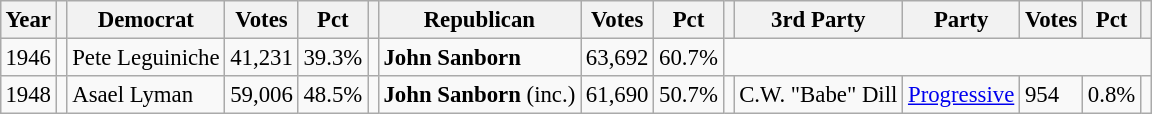<table class="wikitable" style="margin:0.5em ; font-size:95%">
<tr>
<th>Year</th>
<th></th>
<th>Democrat</th>
<th>Votes</th>
<th>Pct</th>
<th></th>
<th>Republican</th>
<th>Votes</th>
<th>Pct</th>
<th></th>
<th>3rd Party</th>
<th>Party</th>
<th>Votes</th>
<th>Pct</th>
<th></th>
</tr>
<tr>
<td>1946</td>
<td></td>
<td>Pete Leguiniche</td>
<td>41,231</td>
<td>39.3%</td>
<td></td>
<td><strong>John Sanborn</strong></td>
<td>63,692</td>
<td>60.7%</td>
</tr>
<tr>
<td>1948</td>
<td></td>
<td>Asael Lyman</td>
<td>59,006</td>
<td>48.5%</td>
<td></td>
<td><strong>John Sanborn</strong> (inc.)</td>
<td>61,690</td>
<td>50.7%</td>
<td></td>
<td>C.W. "Babe" Dill</td>
<td><a href='#'>Progressive</a></td>
<td>954</td>
<td>0.8%</td>
<td></td>
</tr>
</table>
